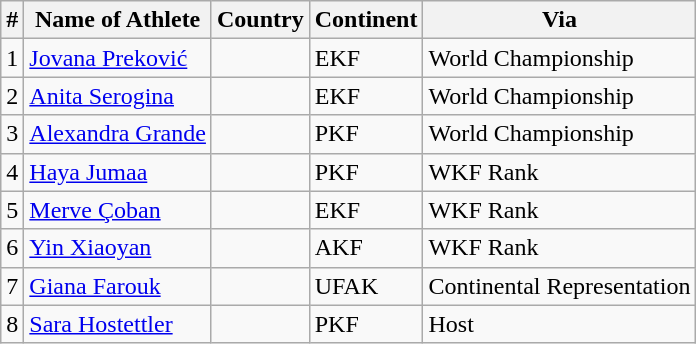<table class="wikitable sortable">
<tr>
<th>#</th>
<th>Name of Athlete</th>
<th>Country</th>
<th>Continent</th>
<th>Via</th>
</tr>
<tr>
<td>1</td>
<td><a href='#'>Jovana Preković</a></td>
<td></td>
<td>EKF</td>
<td>World Championship</td>
</tr>
<tr>
<td>2</td>
<td><a href='#'>Anita Serogina</a></td>
<td></td>
<td>EKF</td>
<td>World Championship</td>
</tr>
<tr>
<td>3</td>
<td><a href='#'>Alexandra Grande</a></td>
<td></td>
<td>PKF</td>
<td>World Championship</td>
</tr>
<tr>
<td>4</td>
<td><a href='#'>Haya Jumaa</a></td>
<td></td>
<td>PKF</td>
<td>WKF Rank</td>
</tr>
<tr>
<td>5</td>
<td><a href='#'>Merve Çoban</a></td>
<td></td>
<td>EKF</td>
<td>WKF Rank</td>
</tr>
<tr>
<td>6</td>
<td><a href='#'>Yin Xiaoyan</a></td>
<td></td>
<td>AKF</td>
<td>WKF Rank</td>
</tr>
<tr>
<td>7</td>
<td><a href='#'>Giana Farouk</a></td>
<td></td>
<td>UFAK</td>
<td>Continental Representation</td>
</tr>
<tr>
<td>8</td>
<td><a href='#'>Sara Hostettler</a></td>
<td></td>
<td>PKF</td>
<td>Host</td>
</tr>
</table>
